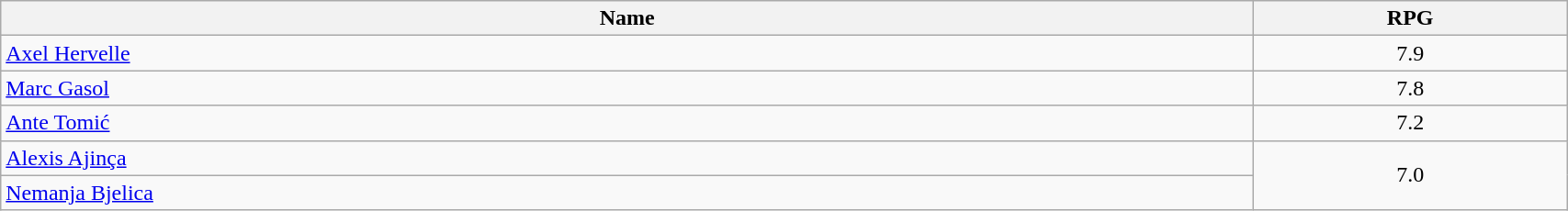<table class="wikitable" style="width:90%;">
<tr>
<th style="width:80%;">Name</th>
<th style="width:20%;">RPG</th>
</tr>
<tr>
<td> <a href='#'>Axel Hervelle</a></td>
<td align=center>7.9</td>
</tr>
<tr>
<td> <a href='#'>Marc Gasol</a></td>
<td align=center>7.8</td>
</tr>
<tr>
<td> <a href='#'>Ante Tomić</a></td>
<td align=center>7.2</td>
</tr>
<tr>
<td> <a href='#'>Alexis Ajinça</a></td>
<td style="text-align:center;" rowspan="2">7.0</td>
</tr>
<tr>
<td> <a href='#'>Nemanja Bjelica</a></td>
</tr>
</table>
